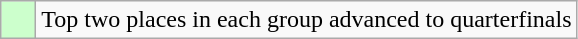<table class="wikitable">
<tr>
<td style="background:#cfc;">    </td>
<td>Top two places in each group advanced to quarterfinals</td>
</tr>
</table>
